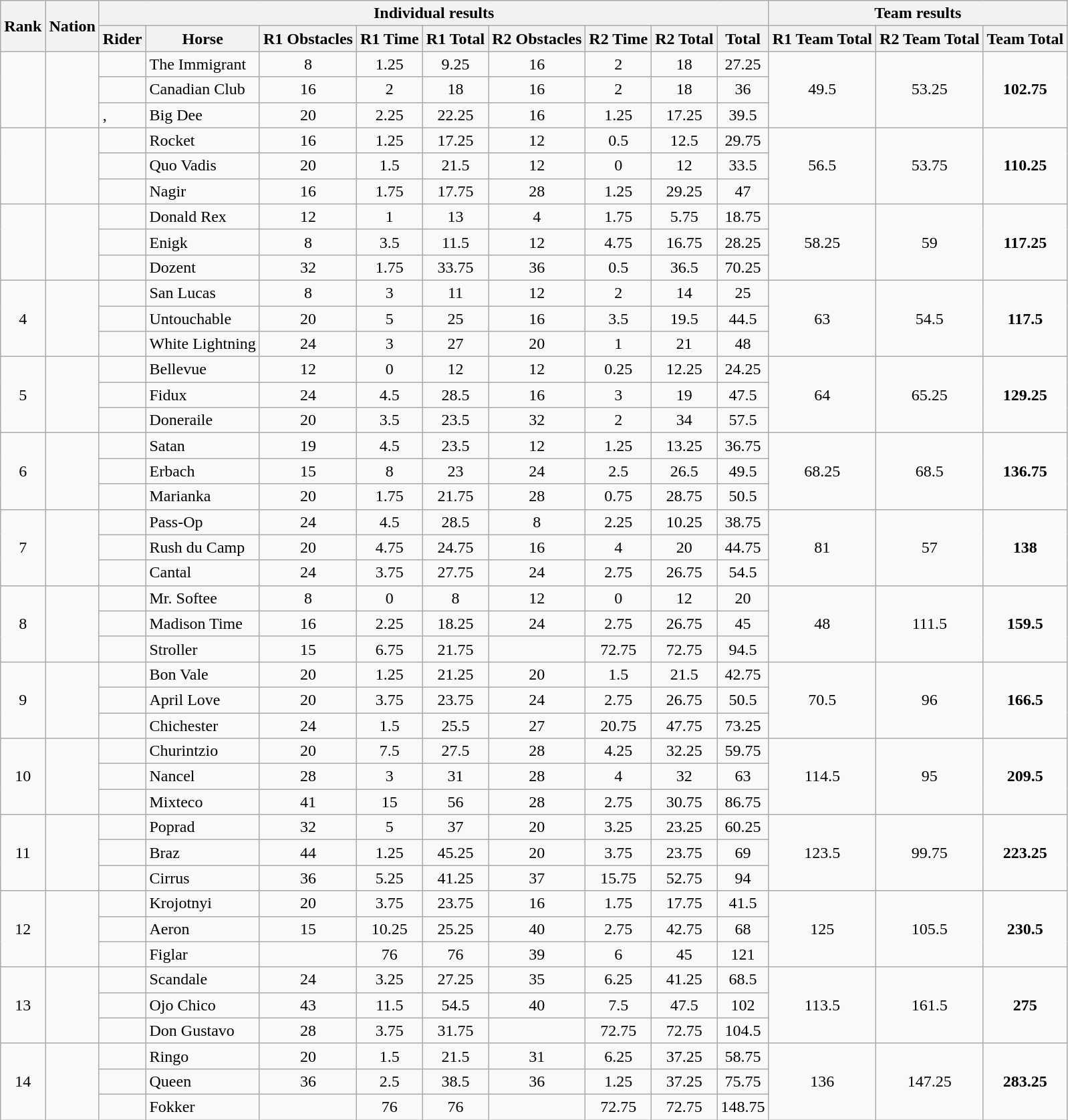<table class="wikitable sortable" style="text-align:center">
<tr>
<th rowspan=2>Rank</th>
<th rowspan=2>Nation</th>
<th colspan=9>Individual results</th>
<th colspan=3>Team results</th>
</tr>
<tr>
<th>Rider</th>
<th>Horse</th>
<th>R1 Obstacles</th>
<th>R1 Time</th>
<th>R1 Total</th>
<th>R2 Obstacles</th>
<th>R2 Time</th>
<th>R2 Total</th>
<th>Total</th>
<th>R1 Team Total</th>
<th>R2 Team Total</th>
<th>Team Total</th>
</tr>
<tr>
<td rowspan=3></td>
<td align=left rowspan=3></td>
<td align=left></td>
<td align=left>The Immigrant</td>
<td>8</td>
<td>1.25</td>
<td>9.25</td>
<td>16</td>
<td>2</td>
<td>18</td>
<td>27.25</td>
<td rowspan=3>49.5</td>
<td rowspan=3>53.25</td>
<td rowspan=3><strong>102.75</strong></td>
</tr>
<tr>
<td align=left></td>
<td align=left>Canadian Club</td>
<td>16</td>
<td>2</td>
<td>18</td>
<td>16</td>
<td>2</td>
<td>18</td>
<td>36</td>
</tr>
<tr>
<td align=left>,</td>
<td align=left>Big Dee</td>
<td>20</td>
<td>2.25</td>
<td>22.25</td>
<td>16</td>
<td>1.25</td>
<td>17.25</td>
<td>39.5</td>
</tr>
<tr>
<td rowspan=3></td>
<td align=left rowspan=3></td>
<td align=left></td>
<td align=left>Rocket</td>
<td>16</td>
<td>1.25</td>
<td>17.25</td>
<td>12</td>
<td>0.5</td>
<td>12.5</td>
<td>29.75</td>
<td rowspan=3>56.5</td>
<td rowspan=3>53.75</td>
<td rowspan=3><strong>110.25</strong></td>
</tr>
<tr>
<td align=left></td>
<td align=left>Quo Vadis</td>
<td>20</td>
<td>1.5</td>
<td>21.5</td>
<td>12</td>
<td>0</td>
<td>12</td>
<td>33.5</td>
</tr>
<tr>
<td align=left></td>
<td align=left>Nagir</td>
<td>16</td>
<td>1.75</td>
<td>17.75</td>
<td>28</td>
<td>1.25</td>
<td>29.25</td>
<td>47</td>
</tr>
<tr>
<td rowspan=3></td>
<td align=left rowspan=3></td>
<td align=left></td>
<td align=left>Donald Rex</td>
<td>12</td>
<td>1</td>
<td>13</td>
<td>4</td>
<td>1.75</td>
<td>5.75</td>
<td>18.75</td>
<td rowspan=3>58.25</td>
<td rowspan=3>59</td>
<td rowspan=3><strong>117.25</strong></td>
</tr>
<tr>
<td align=left></td>
<td align=left>Enigk</td>
<td>8</td>
<td>3.5</td>
<td>11.5</td>
<td>12</td>
<td>4.75</td>
<td>16.75</td>
<td>28.25</td>
</tr>
<tr>
<td align=left></td>
<td align=left>Dozent</td>
<td>32</td>
<td>1.75</td>
<td>33.75</td>
<td>36</td>
<td>0.5</td>
<td>36.5</td>
<td>70.25</td>
</tr>
<tr>
<td rowspan=3>4</td>
<td align=left rowspan=3></td>
<td align=left></td>
<td align=left>San Lucas</td>
<td>8</td>
<td>3</td>
<td>11</td>
<td>12</td>
<td>2</td>
<td>14</td>
<td>25</td>
<td rowspan=3>63</td>
<td rowspan=3>54.5</td>
<td rowspan=3><strong>117.5</strong></td>
</tr>
<tr>
<td align=left></td>
<td align=left>Untouchable</td>
<td>20</td>
<td>5</td>
<td>25</td>
<td>16</td>
<td>3.5</td>
<td>19.5</td>
<td>44.5</td>
</tr>
<tr>
<td align=left></td>
<td align=left>White Lightning</td>
<td>24</td>
<td>3</td>
<td>27</td>
<td>20</td>
<td>1</td>
<td>21</td>
<td>48</td>
</tr>
<tr>
<td rowspan=3>5</td>
<td align=left rowspan=3></td>
<td align=left></td>
<td align=left>Bellevue</td>
<td>12</td>
<td>0</td>
<td>12</td>
<td>12</td>
<td>0.25</td>
<td>12.25</td>
<td>24.25</td>
<td rowspan=3>64</td>
<td rowspan=3>65.25</td>
<td rowspan=3><strong>129.25</strong></td>
</tr>
<tr>
<td align=left></td>
<td align=left>Fidux</td>
<td>24</td>
<td>4.5</td>
<td>28.5</td>
<td>16</td>
<td>3</td>
<td>19</td>
<td>47.5</td>
</tr>
<tr>
<td align=left></td>
<td align=left>Doneraile</td>
<td>20</td>
<td>3.5</td>
<td>23.5</td>
<td>32</td>
<td>2</td>
<td>34</td>
<td>57.5</td>
</tr>
<tr>
<td rowspan=3>6</td>
<td align=left rowspan=3></td>
<td align=left></td>
<td align=left>Satan</td>
<td>19</td>
<td>4.5</td>
<td>23.5</td>
<td>12</td>
<td>1.25</td>
<td>13.25</td>
<td>36.75</td>
<td rowspan=3>68.25</td>
<td rowspan=3>68.5</td>
<td rowspan=3><strong>136.75</strong></td>
</tr>
<tr>
<td align=left></td>
<td align=left>Erbach</td>
<td>15</td>
<td>8</td>
<td>23</td>
<td>24</td>
<td>2.5</td>
<td>26.5</td>
<td>49.5</td>
</tr>
<tr>
<td align=left></td>
<td align=left>Marianka</td>
<td>20</td>
<td>1.75</td>
<td>21.75</td>
<td>28</td>
<td>0.75</td>
<td>28.75</td>
<td>50.5</td>
</tr>
<tr>
<td rowspan=3>7</td>
<td align=left rowspan=3></td>
<td align=left></td>
<td align=left>Pass-Op</td>
<td>24</td>
<td>4.5</td>
<td>28.5</td>
<td>8</td>
<td>2.25</td>
<td>10.25</td>
<td>38.75</td>
<td rowspan=3>81</td>
<td rowspan=3>57</td>
<td rowspan=3><strong>138</strong></td>
</tr>
<tr>
<td align=left></td>
<td align=left>Rush du Camp</td>
<td>20</td>
<td>4.75</td>
<td>24.75</td>
<td>16</td>
<td>4</td>
<td>20</td>
<td>44.75</td>
</tr>
<tr>
<td align=left></td>
<td align=left>Cantal</td>
<td>24</td>
<td>3.75</td>
<td>27.75</td>
<td>24</td>
<td>2.75</td>
<td>26.75</td>
<td>54.5</td>
</tr>
<tr>
<td rowspan=3>8</td>
<td align=left rowspan=3></td>
<td align=left></td>
<td align=left>Mr. Softee</td>
<td>8</td>
<td>0</td>
<td>8</td>
<td>12</td>
<td>0</td>
<td>12</td>
<td>20</td>
<td rowspan=3>48</td>
<td rowspan=3>111.5</td>
<td rowspan=3><strong>159.5</strong></td>
</tr>
<tr>
<td align=left></td>
<td align=left>Madison Time</td>
<td>16</td>
<td>2.25</td>
<td>18.25</td>
<td>24</td>
<td>2.75</td>
<td>26.75</td>
<td>45</td>
</tr>
<tr>
<td align=left></td>
<td align=left>Stroller</td>
<td>15</td>
<td>6.75</td>
<td>21.75</td>
<td></td>
<td>72.75</td>
<td>72.75</td>
<td>94.5</td>
</tr>
<tr>
<td rowspan=3>9</td>
<td align=left rowspan=3></td>
<td align=left></td>
<td align=left>Bon Vale</td>
<td>20</td>
<td>1.25</td>
<td>21.25</td>
<td>20</td>
<td>1.5</td>
<td>21.5</td>
<td>42.75</td>
<td rowspan=3>70.5</td>
<td rowspan=3>96</td>
<td rowspan=3><strong>166.5</strong></td>
</tr>
<tr>
<td align=left></td>
<td align=left>April Love</td>
<td>20</td>
<td>3.75</td>
<td>23.75</td>
<td>24</td>
<td>2.75</td>
<td>26.75</td>
<td>50.5</td>
</tr>
<tr>
<td align=left></td>
<td align=left>Chichester</td>
<td>24</td>
<td>1.5</td>
<td>25.5</td>
<td>27</td>
<td>20.75</td>
<td>47.75</td>
<td>73.25</td>
</tr>
<tr>
<td rowspan=3>10</td>
<td align=left rowspan=3></td>
<td align=left></td>
<td align=left>Churintzio</td>
<td>20</td>
<td>7.5</td>
<td>27.5</td>
<td>28</td>
<td>4.25</td>
<td>32.25</td>
<td>59.75</td>
<td rowspan=3>114.5</td>
<td rowspan=3>95</td>
<td rowspan=3><strong>209.5</strong></td>
</tr>
<tr>
<td align=left></td>
<td align=left>Nancel</td>
<td>28</td>
<td>3</td>
<td>31</td>
<td>28</td>
<td>4</td>
<td>32</td>
<td>63</td>
</tr>
<tr>
<td align=left></td>
<td align=left>Mixteco</td>
<td>41</td>
<td>15</td>
<td>56</td>
<td>28</td>
<td>2.75</td>
<td>30.75</td>
<td>86.75</td>
</tr>
<tr>
<td rowspan=3>11</td>
<td align=left rowspan=3></td>
<td align=left></td>
<td align=left>Poprad</td>
<td>32</td>
<td>5</td>
<td>37</td>
<td>20</td>
<td>3.25</td>
<td>23.25</td>
<td>60.25</td>
<td rowspan=3>123.5</td>
<td rowspan=3>99.75</td>
<td rowspan=3><strong>223.25</strong></td>
</tr>
<tr>
<td align=left></td>
<td align=left>Braz</td>
<td>44</td>
<td>1.25</td>
<td>45.25</td>
<td>20</td>
<td>3.75</td>
<td>23.75</td>
<td>69</td>
</tr>
<tr>
<td align=left></td>
<td align=left>Cirrus</td>
<td>36</td>
<td>5.25</td>
<td>41.25</td>
<td>37</td>
<td>15.75</td>
<td>52.75</td>
<td>94</td>
</tr>
<tr>
<td rowspan=3>12</td>
<td align=left rowspan=3></td>
<td align=left></td>
<td align=left>Krojotnyi</td>
<td>20</td>
<td>3.75</td>
<td>23.75</td>
<td>16</td>
<td>1.75</td>
<td>17.75</td>
<td>41.5</td>
<td rowspan=3>125</td>
<td rowspan=3>105.5</td>
<td rowspan=3><strong>230.5</strong></td>
</tr>
<tr>
<td align=left></td>
<td align=left>Aeron</td>
<td>15</td>
<td>10.25</td>
<td>25.25</td>
<td>40</td>
<td>2.75</td>
<td>42.75</td>
<td>68</td>
</tr>
<tr>
<td align=left></td>
<td align=left>Figlar</td>
<td></td>
<td>76</td>
<td>76</td>
<td>39</td>
<td>6</td>
<td>45</td>
<td>121</td>
</tr>
<tr>
<td rowspan=3>13</td>
<td align=left rowspan=3></td>
<td align=left></td>
<td align=left>Scandale</td>
<td>24</td>
<td>3.25</td>
<td>27.25</td>
<td>35</td>
<td>6.25</td>
<td>41.25</td>
<td>68.5</td>
<td rowspan=3>113.5</td>
<td rowspan=3>161.5</td>
<td rowspan=3><strong>275</strong></td>
</tr>
<tr>
<td align=left></td>
<td align=left>Ojo Chico</td>
<td>43</td>
<td>11.5</td>
<td>54.5</td>
<td>40</td>
<td>7.5</td>
<td>47.5</td>
<td>102</td>
</tr>
<tr>
<td align=left></td>
<td align=left>Don Gustavo</td>
<td>28</td>
<td>3.75</td>
<td>31.75</td>
<td></td>
<td>72.75</td>
<td>72.75</td>
<td>104.5</td>
</tr>
<tr>
<td rowspan=3>14</td>
<td align=left rowspan=3></td>
<td align=left></td>
<td align=left>Ringo</td>
<td>20</td>
<td>1.5</td>
<td>21.5</td>
<td>31</td>
<td>6.25</td>
<td>37.25</td>
<td>58.75</td>
<td rowspan=3>136</td>
<td rowspan=3>147.25</td>
<td rowspan=3><strong>283.25</strong></td>
</tr>
<tr>
<td align=left></td>
<td align=left>Queen</td>
<td>36</td>
<td>2.5</td>
<td>38.5</td>
<td>36</td>
<td>1.25</td>
<td>37.25</td>
<td>75.75</td>
</tr>
<tr>
<td align=left></td>
<td align=left>Fokker</td>
<td></td>
<td>76</td>
<td>76</td>
<td></td>
<td>72.75</td>
<td>72.75</td>
<td>148.75</td>
</tr>
</table>
